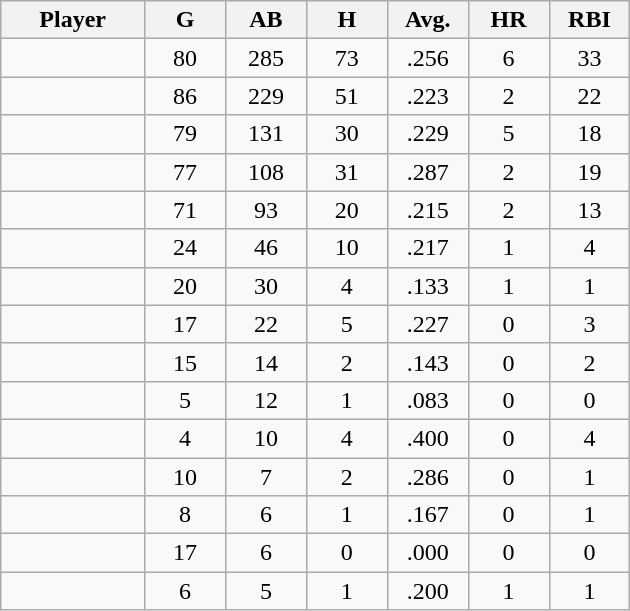<table class="wikitable sortable">
<tr>
<th bgcolor="#DDDDFF" width="16%">Player</th>
<th bgcolor="#DDDDFF" width="9%">G</th>
<th bgcolor="#DDDDFF" width="9%">AB</th>
<th bgcolor="#DDDDFF" width="9%">H</th>
<th bgcolor="#DDDDFF" width="9%">Avg.</th>
<th bgcolor="#DDDDFF" width="9%">HR</th>
<th bgcolor="#DDDDFF" width="9%">RBI</th>
</tr>
<tr align="center">
<td></td>
<td>80</td>
<td>285</td>
<td>73</td>
<td>.256</td>
<td>6</td>
<td>33</td>
</tr>
<tr align="center">
<td></td>
<td>86</td>
<td>229</td>
<td>51</td>
<td>.223</td>
<td>2</td>
<td>22</td>
</tr>
<tr align="center">
<td></td>
<td>79</td>
<td>131</td>
<td>30</td>
<td>.229</td>
<td>5</td>
<td>18</td>
</tr>
<tr align="center">
<td></td>
<td>77</td>
<td>108</td>
<td>31</td>
<td>.287</td>
<td>2</td>
<td>19</td>
</tr>
<tr align="center">
<td></td>
<td>71</td>
<td>93</td>
<td>20</td>
<td>.215</td>
<td>2</td>
<td>13</td>
</tr>
<tr align="center">
<td></td>
<td>24</td>
<td>46</td>
<td>10</td>
<td>.217</td>
<td>1</td>
<td>4</td>
</tr>
<tr align="center">
<td></td>
<td>20</td>
<td>30</td>
<td>4</td>
<td>.133</td>
<td>1</td>
<td>1</td>
</tr>
<tr align="center">
<td></td>
<td>17</td>
<td>22</td>
<td>5</td>
<td>.227</td>
<td>0</td>
<td>3</td>
</tr>
<tr align="center">
<td></td>
<td>15</td>
<td>14</td>
<td>2</td>
<td>.143</td>
<td>0</td>
<td>2</td>
</tr>
<tr align="center">
<td></td>
<td>5</td>
<td>12</td>
<td>1</td>
<td>.083</td>
<td>0</td>
<td>0</td>
</tr>
<tr align="center">
<td></td>
<td>4</td>
<td>10</td>
<td>4</td>
<td>.400</td>
<td>0</td>
<td>4</td>
</tr>
<tr align="center">
<td></td>
<td>10</td>
<td>7</td>
<td>2</td>
<td>.286</td>
<td>0</td>
<td>1</td>
</tr>
<tr align="center">
<td></td>
<td>8</td>
<td>6</td>
<td>1</td>
<td>.167</td>
<td>0</td>
<td>1</td>
</tr>
<tr align="center">
<td></td>
<td>17</td>
<td>6</td>
<td>0</td>
<td>.000</td>
<td>0</td>
<td>0</td>
</tr>
<tr align=center>
<td></td>
<td>6</td>
<td>5</td>
<td>1</td>
<td>.200</td>
<td>1</td>
<td>1</td>
</tr>
</table>
